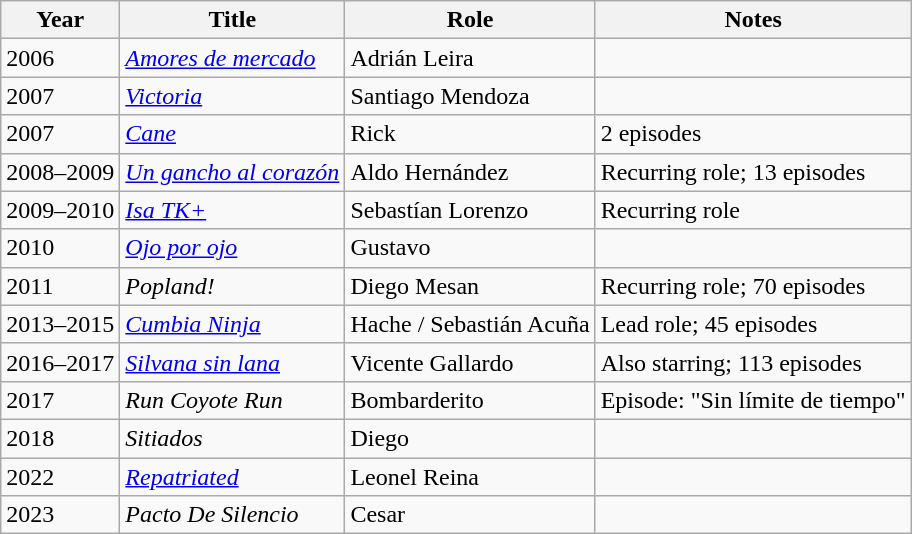<table class="wikitable sortable">
<tr>
<th>Year</th>
<th>Title</th>
<th>Role</th>
<th class="unsortable">Notes</th>
</tr>
<tr>
<td>2006</td>
<td><em><a href='#'>Amores de mercado</a></em></td>
<td>Adrián Leira</td>
<td></td>
</tr>
<tr>
<td>2007</td>
<td><em><a href='#'>Victoria</a></em></td>
<td>Santiago Mendoza</td>
<td></td>
</tr>
<tr>
<td>2007</td>
<td><em><a href='#'>Cane</a></em></td>
<td>Rick</td>
<td>2 episodes</td>
</tr>
<tr>
<td>2008–2009</td>
<td><em><a href='#'>Un gancho al corazón</a></em></td>
<td>Aldo Hernández</td>
<td>Recurring role; 13 episodes</td>
</tr>
<tr>
<td>2009–2010</td>
<td><em><a href='#'>Isa TK+</a></em></td>
<td>Sebastían Lorenzo</td>
<td>Recurring role</td>
</tr>
<tr>
<td>2010</td>
<td><em><a href='#'>Ojo por ojo</a></em></td>
<td>Gustavo</td>
<td></td>
</tr>
<tr>
<td>2011</td>
<td><em>Popland!</em></td>
<td>Diego Mesan</td>
<td>Recurring role; 70 episodes</td>
</tr>
<tr>
<td>2013–2015</td>
<td><em><a href='#'>Cumbia Ninja</a></em></td>
<td>Hache / Sebastián Acuña</td>
<td>Lead role; 45 episodes</td>
</tr>
<tr>
<td>2016–2017</td>
<td><em><a href='#'>Silvana sin lana</a></em></td>
<td>Vicente Gallardo</td>
<td>Also starring; 113 episodes</td>
</tr>
<tr>
<td>2017</td>
<td><em>Run Coyote Run</em></td>
<td>Bombarderito</td>
<td>Episode: "Sin límite de tiempo"</td>
</tr>
<tr>
<td>2018</td>
<td><em>Sitiados</em></td>
<td>Diego</td>
<td></td>
</tr>
<tr>
<td>2022</td>
<td><em><a href='#'>Repatriated</a></em></td>
<td>Leonel Reina</td>
<td></td>
</tr>
<tr>
<td>2023</td>
<td><em>Pacto De Silencio</em></td>
<td>Cesar</td>
<td></td>
</tr>
</table>
